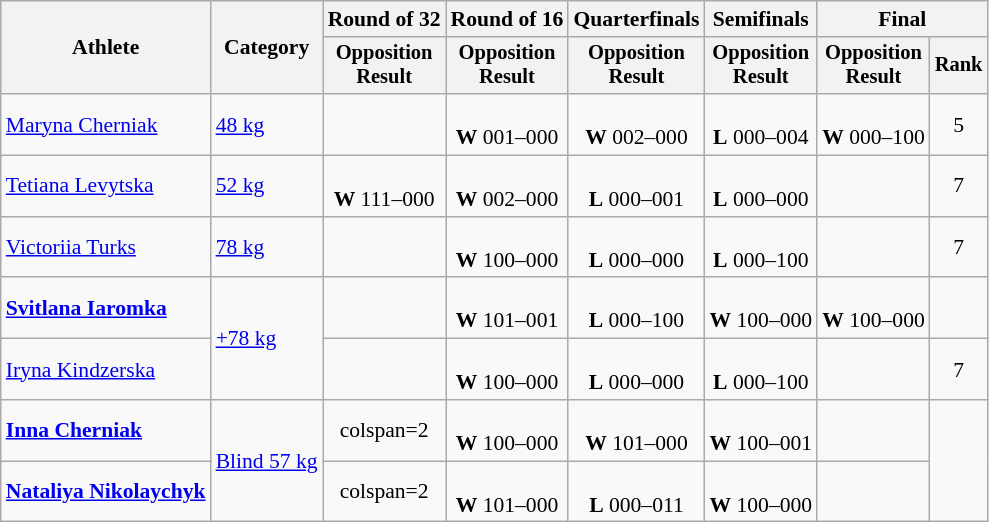<table class="wikitable" style="text-align:center; font-size:90%">
<tr>
<th rowspan=2>Athlete</th>
<th rowspan=2>Category</th>
<th>Round of 32</th>
<th>Round of 16</th>
<th>Quarterfinals</th>
<th>Semifinals</th>
<th colspan=2>Final</th>
</tr>
<tr style="font-size:95%">
<th>Opposition<br>Result</th>
<th>Opposition<br>Result</th>
<th>Opposition<br>Result</th>
<th>Opposition<br>Result</th>
<th>Opposition<br>Result</th>
<th>Rank</th>
</tr>
<tr>
<td align=left><a href='#'>Maryna Cherniak</a></td>
<td align=left><a href='#'>48 kg</a></td>
<td></td>
<td><br> <strong>W</strong> 001–000</td>
<td><br> <strong>W</strong> 002–000</td>
<td><br> <strong>L</strong> 000–004</td>
<td><br> <strong>W</strong> 000–100</td>
<td>5</td>
</tr>
<tr>
<td align=left><a href='#'>Tetiana Levytska</a></td>
<td align=left><a href='#'>52 kg</a></td>
<td><br> <strong>W</strong> 111–000</td>
<td><br> <strong>W</strong> 002–000</td>
<td><br> <strong>L</strong> 000–001</td>
<td><br> <strong>L</strong> 000–000</td>
<td></td>
<td>7</td>
</tr>
<tr>
<td align=left><a href='#'>Victoriia Turks</a></td>
<td align=left><a href='#'>78 kg</a></td>
<td></td>
<td><br> <strong>W</strong> 100–000</td>
<td><br> <strong>L</strong> 000–000</td>
<td><br> <strong>L</strong> 000–100</td>
<td></td>
<td>7</td>
</tr>
<tr>
<td align=left><strong><a href='#'>Svitlana Iaromka</a></strong></td>
<td align=left rowspan=2><a href='#'>+78 kg</a></td>
<td></td>
<td><br> <strong>W</strong> 101–001</td>
<td><br> <strong>L</strong> 000–100</td>
<td><br> <strong>W</strong> 100–000</td>
<td><br> <strong>W</strong> 100–000</td>
<td></td>
</tr>
<tr>
<td align=left><a href='#'>Iryna Kindzerska</a></td>
<td></td>
<td><br> <strong>W</strong> 100–000</td>
<td><br> <strong>L</strong> 000–000</td>
<td><br> <strong>L</strong> 000–100</td>
<td></td>
<td>7</td>
</tr>
<tr>
<td align=left><strong><a href='#'>Inna Cherniak</a></strong></td>
<td align=left rowspan=2><a href='#'>Blind 57 kg</a></td>
<td>colspan=2 </td>
<td><br> <strong>W</strong> 100–000</td>
<td><br> <strong>W</strong> 101–000</td>
<td><br> <strong>W</strong> 100–001</td>
<td></td>
</tr>
<tr>
<td align=left><strong><a href='#'>Nataliya Nikolaychyk</a></strong></td>
<td>colspan=2 </td>
<td><br> <strong>W</strong> 101–000</td>
<td><br> <strong>L</strong> 000–011</td>
<td><br> <strong>W</strong> 100–000</td>
<td></td>
</tr>
</table>
